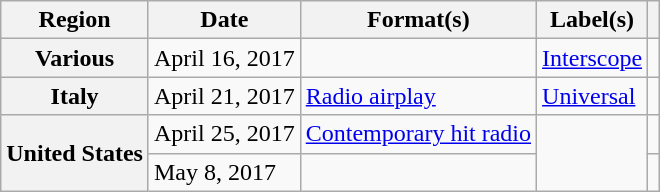<table class="wikitable plainrowheaders">
<tr>
<th scope="col">Region</th>
<th scope="col">Date</th>
<th scope="col">Format(s)</th>
<th scope="col">Label(s)</th>
<th scope="col"></th>
</tr>
<tr>
<th scope="row">Various</th>
<td>April 16, 2017</td>
<td></td>
<td><a href='#'>Interscope</a></td>
<td style="text-align:center;"></td>
</tr>
<tr>
<th scope="row">Italy</th>
<td>April 21, 2017</td>
<td><a href='#'>Radio airplay</a></td>
<td><a href='#'>Universal</a></td>
<td style="text-align:center;"></td>
</tr>
<tr>
<th scope="row" rowspan="2">United States</th>
<td>April 25, 2017</td>
<td><a href='#'>Contemporary hit radio</a></td>
<td rowspan="2"></td>
<td style="text-align:center;"></td>
</tr>
<tr>
<td>May 8, 2017</td>
<td></td>
<td style="text-align:center;"></td>
</tr>
</table>
